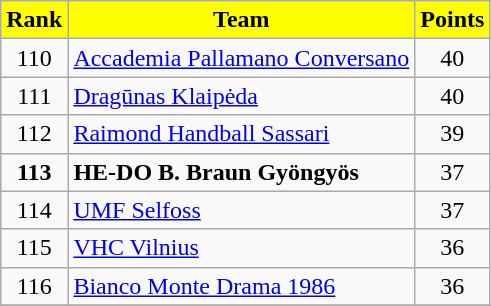<table class="wikitable" style="text-align: center">
<tr>
<th style="color:black; background:yellow">Rank</th>
<th style="color:black; background:yellow">Team</th>
<th style="color:black; background:yellow">Points</th>
</tr>
<tr>
<td>110</td>
<td align=left> <a href='#'>Accademia Pallamano Conversano</a></td>
<td>40</td>
</tr>
<tr>
<td>111</td>
<td align=left> <a href='#'>Dragūnas Klaipėda</a></td>
<td>40</td>
</tr>
<tr>
<td>112</td>
<td align=left> <a href='#'>Raimond Handball Sassari</a></td>
<td>39</td>
</tr>
<tr>
<td><strong>113</strong></td>
<td align=left> <strong>HE-DO B. Braun Gyöngyös</strong></td>
<td>37</td>
</tr>
<tr>
<td>114</td>
<td align=left> <a href='#'>UMF Selfoss</a></td>
<td>37</td>
</tr>
<tr>
<td>115</td>
<td align=left> <a href='#'>VHC Vilnius</a></td>
<td>36</td>
</tr>
<tr>
<td>116</td>
<td align=left> <a href='#'>Bianco Monte Drama 1986</a></td>
<td>36</td>
</tr>
<tr>
</tr>
</table>
